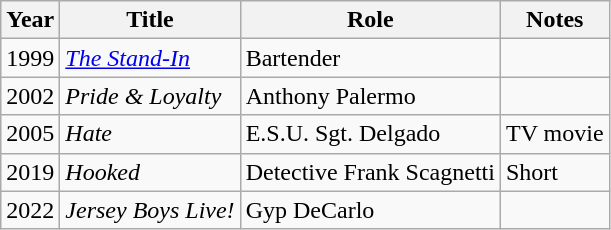<table class=wikitable>
<tr>
<th>Year</th>
<th>Title</th>
<th>Role</th>
<th>Notes</th>
</tr>
<tr>
<td>1999</td>
<td><em><a href='#'>The Stand-In</a></em></td>
<td>Bartender</td>
<td></td>
</tr>
<tr>
<td>2002</td>
<td><em>Pride & Loyalty</em></td>
<td>Anthony Palermo</td>
<td></td>
</tr>
<tr>
<td>2005</td>
<td><em>Hate</em></td>
<td>E.S.U. Sgt. Delgado</td>
<td>TV movie</td>
</tr>
<tr>
<td>2019</td>
<td><em>Hooked</em></td>
<td>Detective Frank Scagnetti</td>
<td>Short</td>
</tr>
<tr>
<td>2022</td>
<td><em>Jersey Boys Live!</em></td>
<td>Gyp DeCarlo</td>
<td></td>
</tr>
</table>
